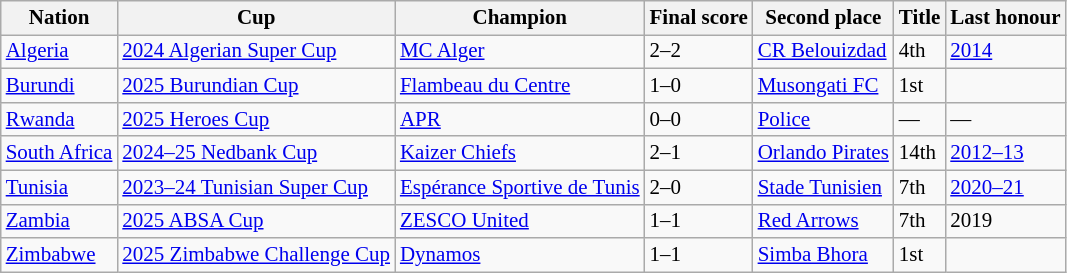<table class="wikitable" style="font-size:14px">
<tr>
<th>Nation</th>
<th>Cup</th>
<th>Champion</th>
<th>Final score</th>
<th>Second place</th>
<th data-sort-type="number">Title</th>
<th>Last honour</th>
</tr>
<tr>
<td align="left"> <a href='#'>Algeria</a></td>
<td align="left"><a href='#'>2024 Algerian Super Cup</a></td>
<td><a href='#'>MC Alger</a></td>
<td>2–2 </td>
<td><a href='#'>CR Belouizdad</a></td>
<td>4th</td>
<td><a href='#'>2014</a></td>
</tr>
<tr>
<td align="left"> <a href='#'>Burundi</a></td>
<td align="left"><a href='#'>2025 Burundian Cup</a></td>
<td><a href='#'>Flambeau du Centre</a></td>
<td>1–0</td>
<td><a href='#'>Musongati FC</a></td>
<td>1st</td>
<td></td>
</tr>
<tr>
<td align="left"> <a href='#'>Rwanda</a></td>
<td align="left"><a href='#'>2025 Heroes Cup</a></td>
<td><a href='#'>APR</a></td>
<td>0–0  </td>
<td><a href='#'>Police</a></td>
<td>—</td>
<td>—</td>
</tr>
<tr>
<td align="left"> <a href='#'>South Africa</a></td>
<td align="left"><a href='#'>2024–25 Nedbank Cup</a></td>
<td><a href='#'>Kaizer Chiefs</a></td>
<td>2–1</td>
<td><a href='#'>Orlando Pirates</a></td>
<td>14th</td>
<td><a href='#'>2012–13</a></td>
</tr>
<tr>
<td align="left"> <a href='#'>Tunisia</a></td>
<td align="left"><a href='#'>2023–24 Tunisian Super Cup</a></td>
<td><a href='#'>Espérance Sportive de Tunis</a></td>
<td>2–0</td>
<td><a href='#'>Stade Tunisien</a></td>
<td>7th</td>
<td><a href='#'>2020–21</a></td>
</tr>
<tr>
<td align="left"> <a href='#'>Zambia</a></td>
<td align="left"><a href='#'>2025 ABSA Cup</a></td>
<td><a href='#'>ZESCO United</a></td>
<td>1–1 </td>
<td><a href='#'>Red Arrows</a></td>
<td>7th</td>
<td>2019</td>
</tr>
<tr>
<td align="left"> <a href='#'>Zimbabwe</a></td>
<td align="left"><a href='#'>2025 Zimbabwe Challenge Cup</a></td>
<td><a href='#'>Dynamos</a></td>
<td>1–1  </td>
<td><a href='#'>Simba Bhora</a></td>
<td>1st</td>
<td></td>
</tr>
</table>
